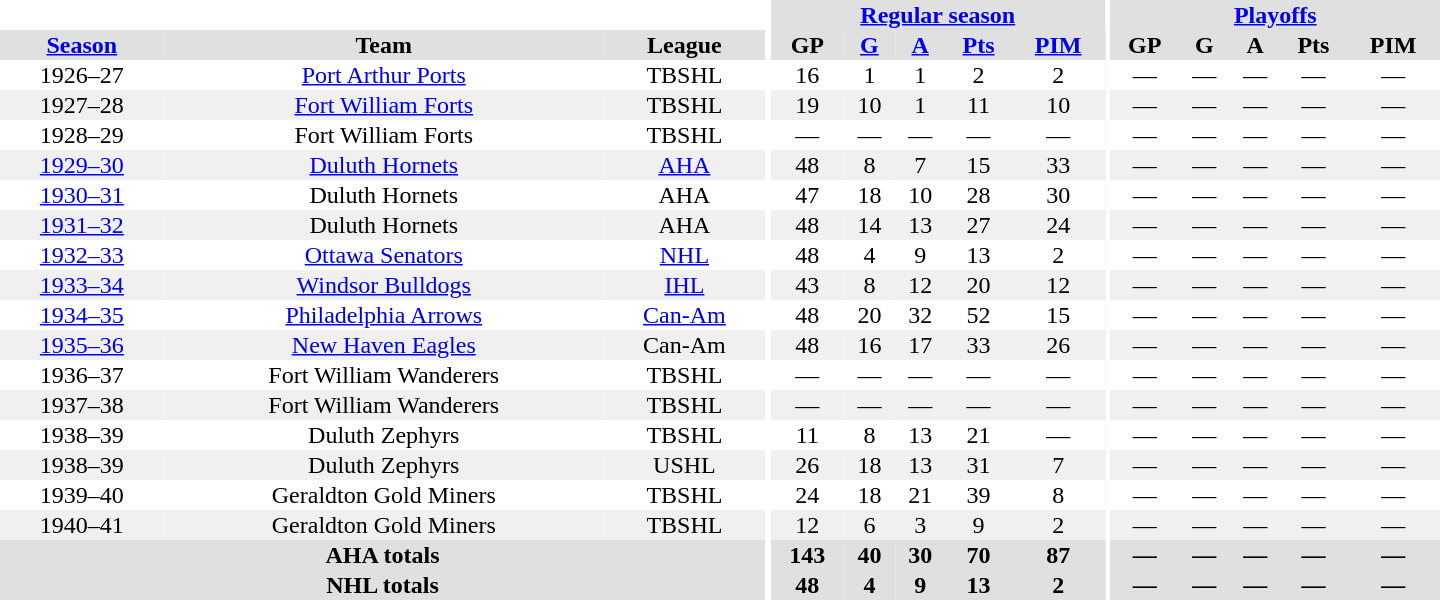<table border="0" cellpadding="1" cellspacing="0" style="text-align:center; width:60em">
<tr bgcolor="#e0e0e0">
<th colspan="3" bgcolor="#ffffff"></th>
<th rowspan="100" bgcolor="#ffffff"></th>
<th colspan="5"><a href='#'>Regular season</a></th>
<th rowspan="100" bgcolor="#ffffff"></th>
<th colspan="5"><a href='#'>Playoffs</a></th>
</tr>
<tr bgcolor="#e0e0e0">
<th><a href='#'>Season</a></th>
<th>Team</th>
<th>League</th>
<th>GP</th>
<th><a href='#'>G</a></th>
<th><a href='#'>A</a></th>
<th><a href='#'>Pts</a></th>
<th><a href='#'>PIM</a></th>
<th>GP</th>
<th>G</th>
<th>A</th>
<th>Pts</th>
<th>PIM</th>
</tr>
<tr>
<td>1926–27</td>
<td><a href='#'>Port Arthur Ports</a></td>
<td>TBSHL</td>
<td>16</td>
<td>1</td>
<td>1</td>
<td>2</td>
<td>2</td>
<td>—</td>
<td>—</td>
<td>—</td>
<td>—</td>
<td>—</td>
</tr>
<tr bgcolor="#f0f0f0">
<td>1927–28</td>
<td><a href='#'>Fort William Forts</a></td>
<td>TBSHL</td>
<td>19</td>
<td>10</td>
<td>1</td>
<td>11</td>
<td>10</td>
<td>—</td>
<td>—</td>
<td>—</td>
<td>—</td>
<td>—</td>
</tr>
<tr>
<td>1928–29</td>
<td>Fort William Forts</td>
<td>TBSHL</td>
<td>—</td>
<td>—</td>
<td>—</td>
<td>—</td>
<td>—</td>
<td>—</td>
<td>—</td>
<td>—</td>
<td>—</td>
<td>—</td>
</tr>
<tr bgcolor="#f0f0f0">
<td><a href='#'>1929–30</a></td>
<td><a href='#'>Duluth Hornets</a></td>
<td><a href='#'>AHA</a></td>
<td>48</td>
<td>8</td>
<td>7</td>
<td>15</td>
<td>33</td>
<td>—</td>
<td>—</td>
<td>—</td>
<td>—</td>
<td>—</td>
</tr>
<tr>
<td><a href='#'>1930–31</a></td>
<td>Duluth Hornets</td>
<td>AHA</td>
<td>47</td>
<td>18</td>
<td>10</td>
<td>28</td>
<td>30</td>
<td>—</td>
<td>—</td>
<td>—</td>
<td>—</td>
<td>—</td>
</tr>
<tr bgcolor="#f0f0f0">
<td><a href='#'>1931–32</a></td>
<td>Duluth Hornets</td>
<td>AHA</td>
<td>48</td>
<td>14</td>
<td>13</td>
<td>27</td>
<td>24</td>
<td>—</td>
<td>—</td>
<td>—</td>
<td>—</td>
<td>—</td>
</tr>
<tr>
<td><a href='#'>1932–33</a></td>
<td><a href='#'>Ottawa Senators</a></td>
<td><a href='#'>NHL</a></td>
<td>48</td>
<td>4</td>
<td>9</td>
<td>13</td>
<td>2</td>
<td>—</td>
<td>—</td>
<td>—</td>
<td>—</td>
<td>—</td>
</tr>
<tr bgcolor="#f0f0f0">
<td><a href='#'>1933–34</a></td>
<td><a href='#'>Windsor Bulldogs</a></td>
<td><a href='#'>IHL</a></td>
<td>43</td>
<td>8</td>
<td>12</td>
<td>20</td>
<td>12</td>
<td>—</td>
<td>—</td>
<td>—</td>
<td>—</td>
<td>—</td>
</tr>
<tr>
<td><a href='#'>1934–35</a></td>
<td><a href='#'>Philadelphia Arrows</a></td>
<td><a href='#'>Can-Am</a></td>
<td>48</td>
<td>20</td>
<td>32</td>
<td>52</td>
<td>15</td>
<td>—</td>
<td>—</td>
<td>—</td>
<td>—</td>
<td>—</td>
</tr>
<tr bgcolor="#f0f0f0">
<td><a href='#'>1935–36</a></td>
<td><a href='#'>New Haven Eagles</a></td>
<td>Can-Am</td>
<td>48</td>
<td>16</td>
<td>17</td>
<td>33</td>
<td>26</td>
<td>—</td>
<td>—</td>
<td>—</td>
<td>—</td>
<td>—</td>
</tr>
<tr>
<td>1936–37</td>
<td>Fort William Wanderers</td>
<td>TBSHL</td>
<td>—</td>
<td>—</td>
<td>—</td>
<td>—</td>
<td>—</td>
<td>—</td>
<td>—</td>
<td>—</td>
<td>—</td>
<td>—</td>
</tr>
<tr bgcolor="#f0f0f0">
<td>1937–38</td>
<td>Fort William Wanderers</td>
<td>TBSHL</td>
<td>—</td>
<td>—</td>
<td>—</td>
<td>—</td>
<td>—</td>
<td>—</td>
<td>—</td>
<td>—</td>
<td>—</td>
<td>—</td>
</tr>
<tr>
<td>1938–39</td>
<td>Duluth Zephyrs</td>
<td>TBSHL</td>
<td>11</td>
<td>8</td>
<td>13</td>
<td>21</td>
<td>—</td>
<td>—</td>
<td>—</td>
<td>—</td>
<td>—</td>
<td>—</td>
</tr>
<tr bgcolor="#f0f0f0">
<td>1938–39</td>
<td>Duluth Zephyrs</td>
<td>USHL</td>
<td>26</td>
<td>18</td>
<td>13</td>
<td>31</td>
<td>7</td>
<td>—</td>
<td>—</td>
<td>—</td>
<td>—</td>
<td>—</td>
</tr>
<tr>
<td>1939–40</td>
<td>Geraldton Gold Miners</td>
<td>TBSHL</td>
<td>24</td>
<td>18</td>
<td>21</td>
<td>39</td>
<td>8</td>
<td>—</td>
<td>—</td>
<td>—</td>
<td>—</td>
<td>—</td>
</tr>
<tr bgcolor="#f0f0f0">
<td>1940–41</td>
<td>Geraldton Gold Miners</td>
<td>TBSHL</td>
<td>12</td>
<td>6</td>
<td>3</td>
<td>9</td>
<td>2</td>
<td>—</td>
<td>—</td>
<td>—</td>
<td>—</td>
<td>—</td>
</tr>
<tr bgcolor="#e0e0e0">
<th colspan="3">AHA totals</th>
<th>143</th>
<th>40</th>
<th>30</th>
<th>70</th>
<th>87</th>
<th>—</th>
<th>—</th>
<th>—</th>
<th>—</th>
<th>—</th>
</tr>
<tr bgcolor="#e0e0e0">
<th colspan="3">NHL totals</th>
<th>48</th>
<th>4</th>
<th>9</th>
<th>13</th>
<th>2</th>
<th>—</th>
<th>—</th>
<th>—</th>
<th>—</th>
<th>—</th>
</tr>
</table>
